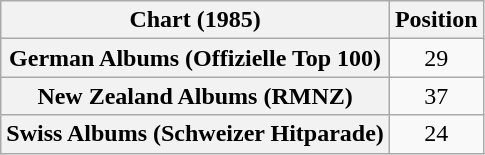<table class="wikitable sortable plainrowheaders" style="text-align:center">
<tr>
<th scope="col">Chart (1985)</th>
<th scope="col">Position</th>
</tr>
<tr>
<th scope="row">German Albums (Offizielle Top 100)</th>
<td>29</td>
</tr>
<tr>
<th scope="row">New Zealand Albums (RMNZ)</th>
<td>37</td>
</tr>
<tr>
<th scope="row">Swiss Albums (Schweizer Hitparade)</th>
<td>24</td>
</tr>
</table>
